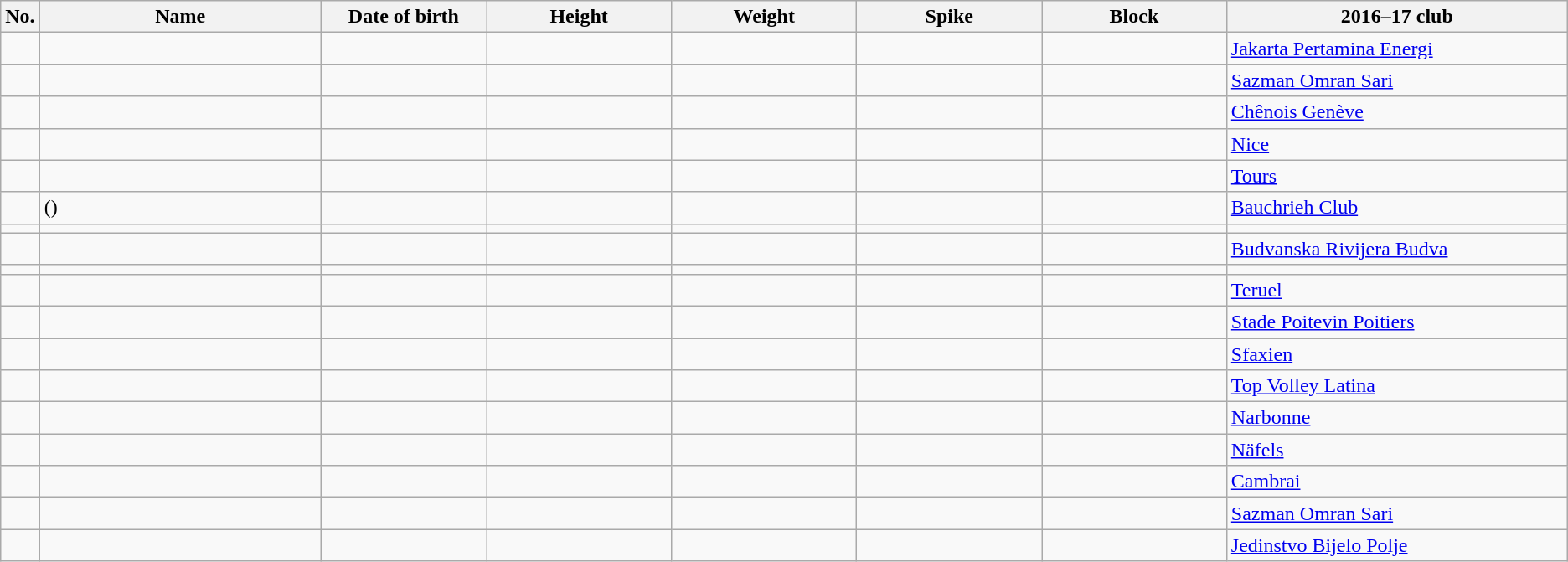<table class="wikitable sortable" style="font-size:100%; text-align:center;">
<tr>
<th>No.</th>
<th style="width:14em">Name</th>
<th style="width:8em">Date of birth</th>
<th style="width:9em">Height</th>
<th style="width:9em">Weight</th>
<th style="width:9em">Spike</th>
<th style="width:9em">Block</th>
<th style="width:17em">2016–17 club</th>
</tr>
<tr>
<td></td>
<td style="text-align:left;"></td>
<td style="text-align:right;"></td>
<td></td>
<td></td>
<td></td>
<td></td>
<td style="text-align:left;"> <a href='#'>Jakarta Pertamina Energi</a></td>
</tr>
<tr>
<td></td>
<td style="text-align:left;"></td>
<td style="text-align:right;"></td>
<td></td>
<td></td>
<td></td>
<td></td>
<td style="text-align:left;"> <a href='#'>Sazman Omran Sari</a></td>
</tr>
<tr>
<td></td>
<td style="text-align:left;"></td>
<td style="text-align:right;"></td>
<td></td>
<td></td>
<td></td>
<td></td>
<td style="text-align:left;"> <a href='#'>Chênois Genève</a></td>
</tr>
<tr>
<td></td>
<td style="text-align:left;"></td>
<td style="text-align:right;"></td>
<td></td>
<td></td>
<td></td>
<td></td>
<td style="text-align:left;"> <a href='#'>Nice</a></td>
</tr>
<tr>
<td></td>
<td style="text-align:left;"></td>
<td style="text-align:right;"></td>
<td></td>
<td></td>
<td></td>
<td></td>
<td style="text-align:left;"> <a href='#'>Tours</a></td>
</tr>
<tr>
<td></td>
<td style="text-align:left;"> ()</td>
<td style="text-align:right;"></td>
<td></td>
<td></td>
<td></td>
<td></td>
<td style="text-align:left;"> <a href='#'>Bauchrieh Club</a></td>
</tr>
<tr>
<td></td>
<td style="text-align:left;"></td>
<td style="text-align:right;"></td>
<td></td>
<td></td>
<td></td>
<td></td>
<td style="text-align:left;"></td>
</tr>
<tr>
<td></td>
<td style="text-align:left;"></td>
<td style="text-align:right;"></td>
<td></td>
<td></td>
<td></td>
<td></td>
<td style="text-align:left;"> <a href='#'>Budvanska Rivijera Budva</a></td>
</tr>
<tr>
<td></td>
<td style="text-align:left;"></td>
<td style="text-align:right;"></td>
<td></td>
<td></td>
<td></td>
<td></td>
<td style="text-align:left;"></td>
</tr>
<tr>
<td></td>
<td style="text-align:left;"></td>
<td style="text-align:right;"></td>
<td></td>
<td></td>
<td></td>
<td></td>
<td style="text-align:left;"> <a href='#'>Teruel</a></td>
</tr>
<tr>
<td></td>
<td style="text-align:left;"></td>
<td style="text-align:right;"></td>
<td></td>
<td></td>
<td></td>
<td></td>
<td style="text-align:left;"> <a href='#'>Stade Poitevin Poitiers</a></td>
</tr>
<tr>
<td></td>
<td style="text-align:left;"></td>
<td style="text-align:right;"></td>
<td></td>
<td></td>
<td></td>
<td></td>
<td style="text-align:left;"> <a href='#'>Sfaxien</a></td>
</tr>
<tr>
<td></td>
<td style="text-align:left;"></td>
<td style="text-align:right;"></td>
<td></td>
<td></td>
<td></td>
<td></td>
<td style="text-align:left;"> <a href='#'>Top Volley Latina</a></td>
</tr>
<tr>
<td></td>
<td style="text-align:left;"></td>
<td style="text-align:right;"></td>
<td></td>
<td></td>
<td></td>
<td></td>
<td style="text-align:left;"> <a href='#'>Narbonne</a></td>
</tr>
<tr>
<td></td>
<td style="text-align:left;"></td>
<td style="text-align:right;"></td>
<td></td>
<td></td>
<td></td>
<td></td>
<td style="text-align:left;"> <a href='#'>Näfels</a></td>
</tr>
<tr>
<td></td>
<td style="text-align:left;"></td>
<td style="text-align:right;"></td>
<td></td>
<td></td>
<td></td>
<td></td>
<td style="text-align:left;"> <a href='#'>Cambrai</a></td>
</tr>
<tr>
<td></td>
<td style="text-align:left;"></td>
<td style="text-align:right;"></td>
<td></td>
<td></td>
<td></td>
<td></td>
<td style="text-align:left;"> <a href='#'>Sazman Omran Sari</a></td>
</tr>
<tr>
<td></td>
<td style="text-align:left;"></td>
<td style="text-align:right;"></td>
<td></td>
<td></td>
<td></td>
<td></td>
<td style="text-align:left;"> <a href='#'>Jedinstvo Bijelo Polje</a></td>
</tr>
</table>
